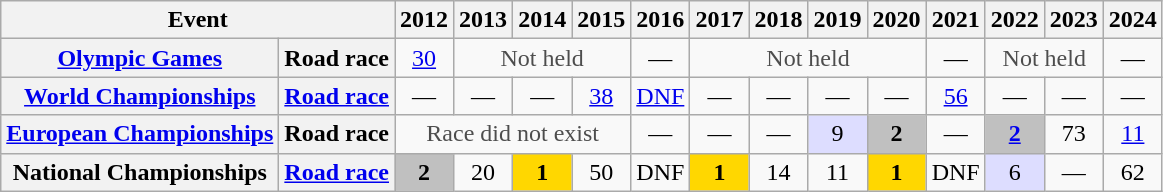<table class="wikitable plainrowheaders">
<tr>
<th colspan="2" scope="col">Event</th>
<th scope="col">2012</th>
<th scope="col">2013</th>
<th scope="col">2014</th>
<th scope="col">2015</th>
<th scope="col">2016</th>
<th scope="col">2017</th>
<th scope="col">2018</th>
<th scope="col">2019</th>
<th scope="col">2020</th>
<th scope="col">2021</th>
<th scope="col">2022</th>
<th scope="col">2023</th>
<th scope="col">2024</th>
</tr>
<tr style="text-align:center;">
<th scope="row"> <a href='#'>Olympic Games</a></th>
<th scope="row">Road race</th>
<td><a href='#'>30</a></td>
<td style="color:#4d4d4d;" colspan=3>Not held</td>
<td>—</td>
<td style="color:#4d4d4d;" colspan=4>Not held</td>
<td>—</td>
<td style="color:#4d4d4d;" colspan=2>Not held</td>
<td>—</td>
</tr>
<tr style="text-align:center;">
<th scope="row"> <a href='#'>World Championships</a></th>
<th scope="row"><a href='#'>Road race</a></th>
<td>—</td>
<td>—</td>
<td>—</td>
<td><a href='#'>38</a></td>
<td><a href='#'>DNF</a></td>
<td>—</td>
<td>—</td>
<td>—</td>
<td>—</td>
<td><a href='#'>56</a></td>
<td>—</td>
<td>—</td>
<td>—</td>
</tr>
<tr style="text-align:center;">
<th scope="row"> <a href='#'>European Championships</a></th>
<th scope="row">Road race</th>
<td style="color:#4d4d4d;" colspan=4>Race did not exist</td>
<td>—</td>
<td>—</td>
<td>—</td>
<td style="background:#ddf;">9</td>
<td style="background:silver;"><strong>2</strong></td>
<td>—</td>
<td style="background:silver;"><a href='#'><strong>2</strong></a></td>
<td>73</td>
<td><a href='#'>11</a></td>
</tr>
<tr style="text-align:center;">
<th scope="row"> National Championships</th>
<th scope="row"><a href='#'>Road race</a></th>
<td style="background:silver;"><strong>2</strong></td>
<td>20</td>
<td style="background:gold;"><strong>1</strong></td>
<td>50</td>
<td>DNF</td>
<td style="background:gold;"><strong>1</strong></td>
<td>14</td>
<td>11</td>
<td style="background:gold;"><strong>1</strong></td>
<td>DNF</td>
<td style="background:#ddf;">6</td>
<td>—</td>
<td>62</td>
</tr>
</table>
